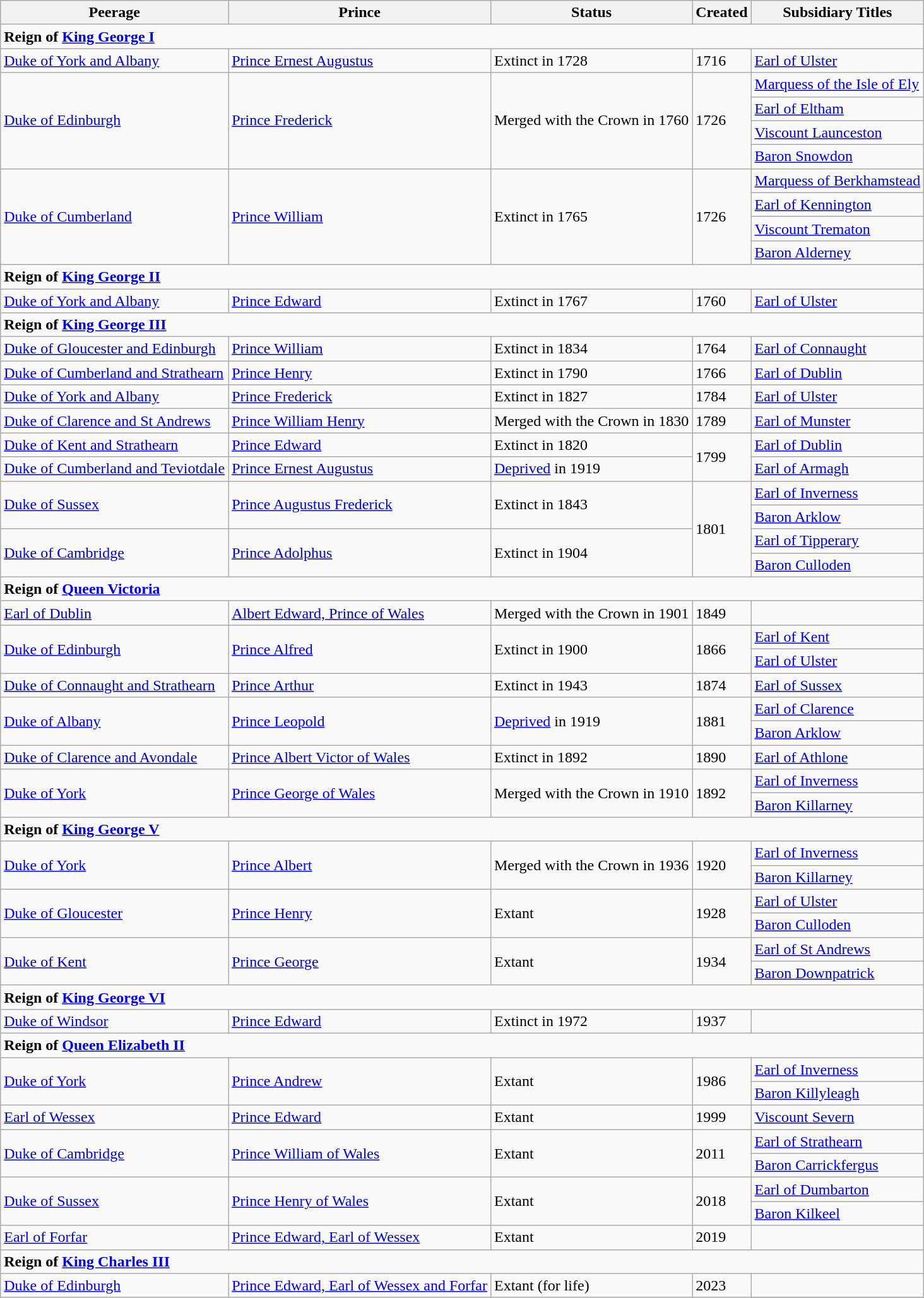<table class="sortable wikitable">
<tr>
<th>Peerage</th>
<th>Prince</th>
<th>Status</th>
<th>Created</th>
<th>Subsidiary Titles</th>
</tr>
<tr>
<td colspan="6"><strong>Reign of <a href='#'>King George I</a></strong></td>
</tr>
<tr>
<td><a href='#'>Duke of York and Albany</a></td>
<td><a href='#'>Prince Ernest Augustus</a></td>
<td>Extinct in 1728</td>
<td>1716</td>
<td><a href='#'>Earl of Ulster</a></td>
</tr>
<tr>
<td rowspan=4><a href='#'>Duke of Edinburgh</a></td>
<td rowspan=4><a href='#'>Prince Frederick</a></td>
<td rowspan=4>Merged with the Crown in 1760</td>
<td rowspan=4>1726</td>
<td><a href='#'>Marquess of the Isle of Ely</a></td>
</tr>
<tr>
<td><a href='#'>Earl of Eltham</a></td>
</tr>
<tr>
<td><a href='#'>Viscount Launceston</a></td>
</tr>
<tr>
<td><a href='#'>Baron Snowdon</a></td>
</tr>
<tr>
<td rowspan=4><a href='#'>Duke of Cumberland</a></td>
<td rowspan=4><a href='#'>Prince William</a></td>
<td rowspan=4>Extinct in 1765</td>
<td rowspan=4>1726</td>
<td><a href='#'>Marquess of Berkhamstead</a></td>
</tr>
<tr>
<td><a href='#'>Earl of Kennington</a></td>
</tr>
<tr>
<td><a href='#'>Viscount Trematon</a></td>
</tr>
<tr>
<td><a href='#'>Baron Alderney</a></td>
</tr>
<tr>
<td colspan="6"><strong>Reign of <a href='#'>King George II</a></strong></td>
</tr>
<tr>
<td><a href='#'>Duke of York and Albany</a></td>
<td><a href='#'>Prince Edward</a></td>
<td>Extinct in 1767</td>
<td>1760</td>
<td><a href='#'>Earl of Ulster</a></td>
</tr>
<tr>
<td colspan="6"><strong>Reign of <a href='#'>King George III</a></strong></td>
</tr>
<tr>
<td><a href='#'>Duke of Gloucester and Edinburgh</a></td>
<td><a href='#'>Prince William</a></td>
<td>Extinct in 1834</td>
<td>1764</td>
<td><a href='#'>Earl of Connaught</a></td>
</tr>
<tr>
<td><a href='#'>Duke of Cumberland and Strathearn</a></td>
<td><a href='#'>Prince Henry</a></td>
<td>Extinct in 1790</td>
<td>1766</td>
<td><a href='#'>Earl of Dublin</a></td>
</tr>
<tr>
<td><a href='#'>Duke of York and Albany</a></td>
<td><a href='#'>Prince Frederick</a></td>
<td>Extinct in 1827</td>
<td>1784</td>
<td><a href='#'>Earl of Ulster</a></td>
</tr>
<tr>
<td><a href='#'>Duke of Clarence and St Andrews</a></td>
<td><a href='#'>Prince William Henry</a></td>
<td>Merged with the Crown in 1830</td>
<td>1789</td>
<td><a href='#'>Earl of Munster</a></td>
</tr>
<tr>
<td><a href='#'>Duke of Kent and Strathearn</a></td>
<td><a href='#'>Prince Edward</a></td>
<td>Extinct in 1820</td>
<td rowspan=2>1799</td>
<td><a href='#'>Earl of Dublin</a></td>
</tr>
<tr>
<td><a href='#'>Duke of Cumberland and Teviotdale</a></td>
<td><a href='#'>Prince Ernest Augustus</a></td>
<td><a href='#'>Deprived</a> in 1919</td>
<td><a href='#'>Earl of Armagh</a></td>
</tr>
<tr>
<td rowspan=2><a href='#'>Duke of Sussex</a></td>
<td rowspan=2><a href='#'>Prince Augustus Frederick</a></td>
<td rowspan=2>Extinct in 1843</td>
<td rowspan=4>1801</td>
<td><a href='#'>Earl of Inverness</a></td>
</tr>
<tr>
<td><a href='#'>Baron Arklow</a></td>
</tr>
<tr>
<td rowspan=2><a href='#'>Duke of Cambridge</a></td>
<td rowspan=2><a href='#'>Prince Adolphus</a></td>
<td rowspan=2>Extinct in 1904</td>
<td><a href='#'>Earl of Tipperary</a></td>
</tr>
<tr>
<td><a href='#'>Baron Culloden</a></td>
</tr>
<tr>
<td colspan="6"><strong>Reign of <a href='#'>Queen Victoria</a></strong></td>
</tr>
<tr>
<td><a href='#'>Earl of Dublin</a></td>
<td><a href='#'>Albert Edward, Prince of Wales</a></td>
<td>Merged with the Crown in 1901</td>
<td>1849</td>
<td></td>
</tr>
<tr>
<td rowspan=2><a href='#'>Duke of Edinburgh</a></td>
<td rowspan=2><a href='#'>Prince Alfred</a></td>
<td rowspan=2>Extinct in 1900</td>
<td rowspan=2>1866</td>
<td><a href='#'>Earl of Kent</a></td>
</tr>
<tr>
<td><a href='#'>Earl of Ulster</a></td>
</tr>
<tr>
<td><a href='#'>Duke of Connaught and Strathearn</a></td>
<td><a href='#'>Prince Arthur</a></td>
<td>Extinct in 1943</td>
<td>1874</td>
<td><a href='#'>Earl of Sussex</a></td>
</tr>
<tr>
<td rowspan=2><a href='#'>Duke of Albany</a></td>
<td rowspan=2><a href='#'>Prince Leopold</a></td>
<td rowspan=2><a href='#'>Deprived</a> in 1919</td>
<td rowspan=2>1881</td>
<td><a href='#'>Earl of Clarence</a></td>
</tr>
<tr>
<td><a href='#'>Baron Arklow</a></td>
</tr>
<tr>
<td><a href='#'>Duke of Clarence and Avondale</a></td>
<td><a href='#'>Prince Albert Victor of Wales</a></td>
<td>Extinct in 1892</td>
<td>1890</td>
<td><a href='#'>Earl of Athlone</a></td>
</tr>
<tr>
<td rowspan=2><a href='#'>Duke of York</a></td>
<td rowspan=2><a href='#'>Prince George of Wales</a></td>
<td rowspan=2>Merged with the Crown in 1910</td>
<td rowspan=2>1892</td>
<td><a href='#'>Earl of Inverness</a></td>
</tr>
<tr>
<td><a href='#'>Baron Killarney</a></td>
</tr>
<tr>
<td colspan="6"><strong>Reign of <a href='#'>King George V</a></strong></td>
</tr>
<tr>
<td rowspan=2><a href='#'>Duke of York</a></td>
<td rowspan=2><a href='#'>Prince Albert</a></td>
<td rowspan=2>Merged with the Crown in 1936</td>
<td rowspan=2>1920</td>
<td><a href='#'>Earl of Inverness</a></td>
</tr>
<tr>
<td><a href='#'>Baron Killarney</a></td>
</tr>
<tr>
<td rowspan=2><a href='#'>Duke of Gloucester</a></td>
<td rowspan=2><a href='#'>Prince Henry</a></td>
<td rowspan=2>Extant</td>
<td rowspan=2>1928</td>
<td><a href='#'>Earl of Ulster</a></td>
</tr>
<tr>
<td><a href='#'>Baron Culloden</a></td>
</tr>
<tr>
<td rowspan=2><a href='#'>Duke of Kent</a></td>
<td rowspan=2><a href='#'>Prince George</a></td>
<td rowspan=2>Extant</td>
<td rowspan=2>1934</td>
<td><a href='#'>Earl of St Andrews</a></td>
</tr>
<tr>
<td><a href='#'>Baron Downpatrick</a></td>
</tr>
<tr>
<td colspan="6"><strong>Reign of <a href='#'>King George VI</a></strong></td>
</tr>
<tr>
<td><a href='#'>Duke of Windsor</a></td>
<td><a href='#'>Prince Edward</a></td>
<td>Extinct in 1972</td>
<td>1937</td>
<td></td>
</tr>
<tr>
<td colspan="6"><strong>Reign of <a href='#'>Queen Elizabeth II</a></strong></td>
</tr>
<tr>
<td rowspan=2><a href='#'>Duke of York</a></td>
<td rowspan=2><a href='#'>Prince Andrew</a></td>
<td rowspan=2>Extant</td>
<td rowspan=2>1986</td>
<td><a href='#'>Earl of Inverness</a></td>
</tr>
<tr>
<td><a href='#'>Baron Killyleagh</a></td>
</tr>
<tr>
<td><a href='#'>Earl of Wessex</a></td>
<td><a href='#'>Prince Edward</a></td>
<td>Extant</td>
<td>1999</td>
<td><a href='#'>Viscount Severn</a></td>
</tr>
<tr>
<td rowspan=2><a href='#'>Duke of Cambridge</a></td>
<td rowspan=2><a href='#'>Prince William of Wales</a></td>
<td rowspan=2>Extant</td>
<td rowspan=2>2011</td>
<td><a href='#'>Earl of Strathearn</a></td>
</tr>
<tr>
<td><a href='#'>Baron Carrickfergus</a></td>
</tr>
<tr>
<td rowspan=2><a href='#'>Duke of Sussex</a></td>
<td rowspan=2><a href='#'>Prince Henry of Wales</a></td>
<td rowspan=2>Extant</td>
<td rowspan=2>2018</td>
<td><a href='#'>Earl of Dumbarton</a></td>
</tr>
<tr>
<td><a href='#'>Baron Kilkeel</a></td>
</tr>
<tr>
<td><a href='#'>Earl of Forfar</a></td>
<td><a href='#'>Prince Edward, Earl of Wessex</a></td>
<td>Extant</td>
<td>2019</td>
<td></td>
</tr>
<tr>
<td colspan="6"><strong>Reign of <a href='#'>King Charles III</a></strong></td>
</tr>
<tr>
<td rowspan=2><a href='#'>Duke of Edinburgh</a></td>
<td rowspan=2><a href='#'>Prince Edward, Earl of Wessex and Forfar</a></td>
<td rowspan=2>Extant (for life)</td>
<td rowspan=2>2023</td>
<td></td>
</tr>
<tr>
</tr>
</table>
